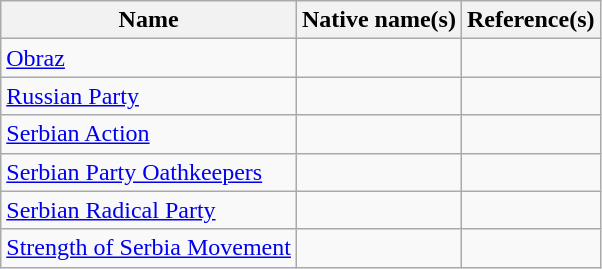<table class="wikitable">
<tr>
<th>Name</th>
<th>Native name(s)</th>
<th>Reference(s)</th>
</tr>
<tr>
<td><a href='#'>Obraz</a></td>
<td></td>
<td></td>
</tr>
<tr>
<td><a href='#'>Russian Party</a></td>
<td></td>
<td></td>
</tr>
<tr>
<td><a href='#'>Serbian Action</a></td>
<td></td>
<td></td>
</tr>
<tr>
<td><a href='#'>Serbian Party Oathkeepers</a></td>
<td></td>
</tr>
<tr>
<td><a href='#'>Serbian Radical Party</a></td>
<td></td>
<td></td>
</tr>
<tr>
<td><a href='#'>Strength of Serbia Movement</a></td>
<td></td>
<td></td>
</tr>
</table>
